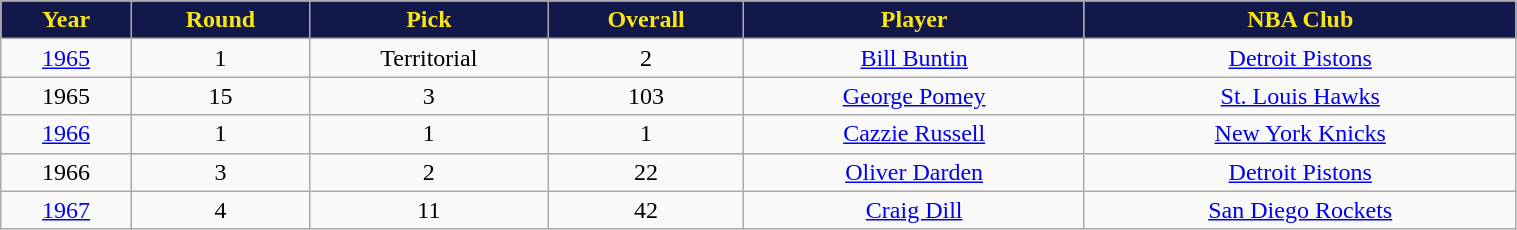<table class="wikitable" style="width:80%;">
<tr style="text-align:center; background:#121849; color:#f8e616;">
<td><strong>Year</strong></td>
<td><strong>Round</strong></td>
<td><strong>Pick</strong></td>
<td><strong>Overall</strong></td>
<td><strong>Player</strong></td>
<td><strong>NBA Club</strong></td>
</tr>
<tr style="text-align:center;" bgcolor="">
<td><a href='#'>1965</a></td>
<td>1</td>
<td>Territorial</td>
<td>2</td>
<td><a href='#'>Bill Buntin</a></td>
<td><a href='#'>Detroit Pistons</a></td>
</tr>
<tr style="text-align:center;" bgcolor="">
<td>1965</td>
<td>15</td>
<td>3</td>
<td>103</td>
<td><a href='#'>George Pomey</a></td>
<td><a href='#'>St. Louis Hawks</a></td>
</tr>
<tr style="text-align:center;" bgcolor="">
<td><a href='#'>1966</a></td>
<td>1</td>
<td>1</td>
<td>1</td>
<td><a href='#'>Cazzie Russell</a></td>
<td><a href='#'>New York Knicks</a></td>
</tr>
<tr style="text-align:center;" bgcolor="">
<td>1966</td>
<td>3</td>
<td>2</td>
<td>22</td>
<td><a href='#'>Oliver Darden</a></td>
<td><a href='#'>Detroit Pistons</a></td>
</tr>
<tr style="text-align:center;" bgcolor="">
<td><a href='#'>1967</a></td>
<td>4</td>
<td>11</td>
<td>42</td>
<td><a href='#'>Craig Dill</a></td>
<td><a href='#'>San Diego Rockets</a></td>
</tr>
</table>
